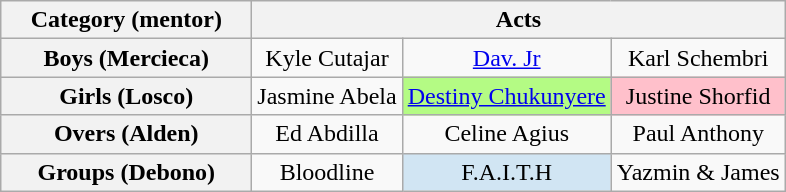<table class="wikitable" style="text-align:center">
<tr>
<th scope="col" style="width:160px;">Category (mentor)</th>
<th scope="col" colspan="3">Acts</th>
</tr>
<tr>
<th scope="row">Boys (Mercieca)</th>
<td>Kyle Cutajar</td>
<td><a href='#'>Dav. Jr</a></td>
<td>Karl Schembri</td>
</tr>
<tr>
<th scope="row">Girls (Losco)</th>
<td>Jasmine Abela</td>
<td bgcolor=#b4fb84><a href='#'>Destiny Chukunyere</a></td>
<td bgcolor=pink>Justine Shorfid</td>
</tr>
<tr>
<th scope="row">Overs (Alden)</th>
<td>Ed Abdilla</td>
<td>Celine Agius</td>
<td>Paul Anthony</td>
</tr>
<tr>
<th scope="row">Groups (Debono)</th>
<td>Bloodline</td>
<td bgcolor=#D1E5F3>F.A.I.T.H</td>
<td>Yazmin & James</td>
</tr>
</table>
